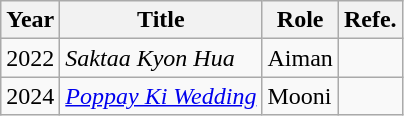<table class="wikitable sortable plainrowheaders">
<tr style="text-align:center;">
<th scope="col">Year</th>
<th scope="col">Title</th>
<th scope="col">Role</th>
<th>Refe.</th>
</tr>
<tr>
<td>2022</td>
<td><em>Saktaa Kyon Hua</em></td>
<td>Aiman</td>
<td></td>
</tr>
<tr>
<td>2024</td>
<td><em><a href='#'>Poppay Ki Wedding</a></em></td>
<td>Mooni</td>
<td></td>
</tr>
</table>
